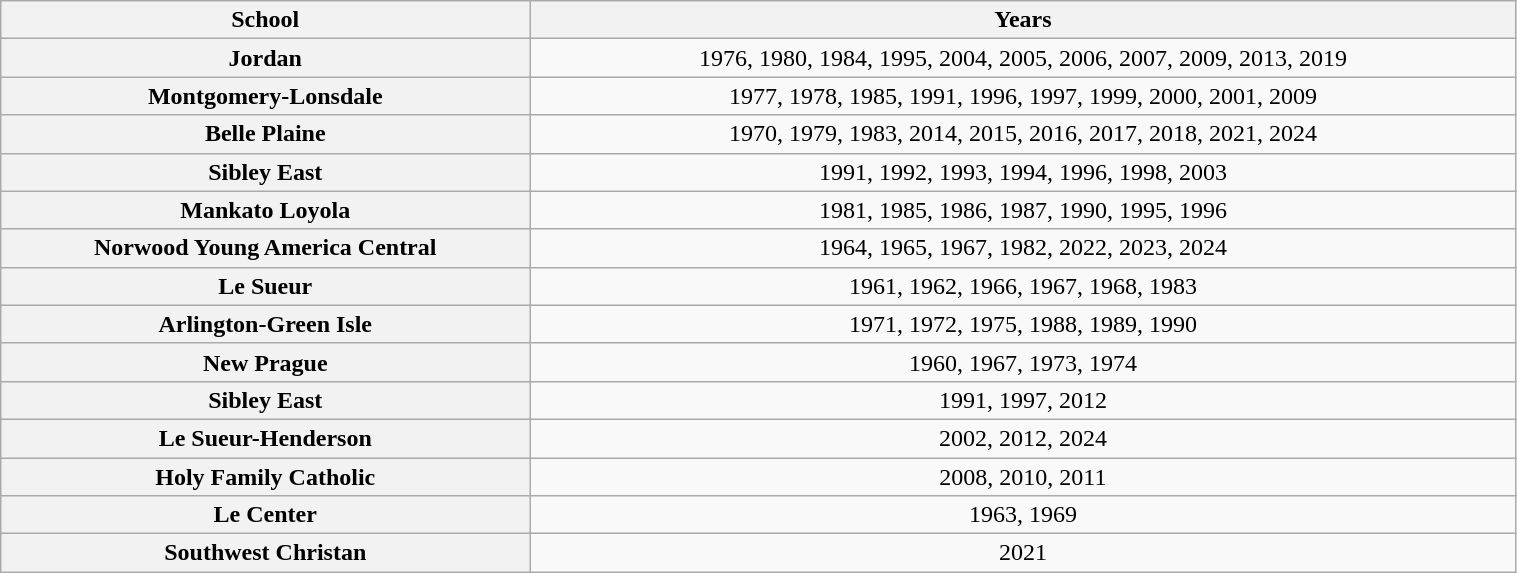<table class="wikitable" style="text-align:center; width:80%;">
<tr>
<th scope="col">School</th>
<th scope="col">Years</th>
</tr>
<tr>
<th scope="row">Jordan</th>
<td>1976, 1980, 1984, 1995, 2004, 2005, 2006, 2007, 2009, 2013, 2019</td>
</tr>
<tr>
<th scope="row">Montgomery-Lonsdale</th>
<td>1977, 1978, 1985, 1991, 1996, 1997, 1999, 2000, 2001, 2009</td>
</tr>
<tr>
<th scope="row">Belle Plaine</th>
<td>1970, 1979, 1983, 2014, 2015, 2016, 2017, 2018, 2021, 2024</td>
</tr>
<tr>
<th scope="row">Sibley East</th>
<td>1991, 1992, 1993, 1994, 1996, 1998, 2003</td>
</tr>
<tr>
<th scope="row">Mankato Loyola</th>
<td>1981, 1985, 1986, 1987, 1990, 1995, 1996</td>
</tr>
<tr>
<th scope="row">Norwood Young America Central</th>
<td>1964, 1965, 1967, 1982, 2022, 2023, 2024</td>
</tr>
<tr>
<th scope="row">Le Sueur</th>
<td>1961, 1962, 1966, 1967, 1968, 1983</td>
</tr>
<tr>
<th scope="row">Arlington-Green Isle</th>
<td>1971, 1972, 1975, 1988, 1989, 1990</td>
</tr>
<tr>
<th scope="row">New Prague</th>
<td>1960, 1967, 1973, 1974</td>
</tr>
<tr>
<th scope="row">Sibley East</th>
<td>1991, 1997, 2012</td>
</tr>
<tr>
<th scope="row">Le Sueur-Henderson</th>
<td>2002, 2012, 2024</td>
</tr>
<tr>
<th scope="row">Holy Family Catholic</th>
<td>2008, 2010, 2011</td>
</tr>
<tr>
<th scope="row">Le Center</th>
<td>1963, 1969</td>
</tr>
<tr>
<th scope="row">Southwest Christan</th>
<td>2021</td>
</tr>
</table>
